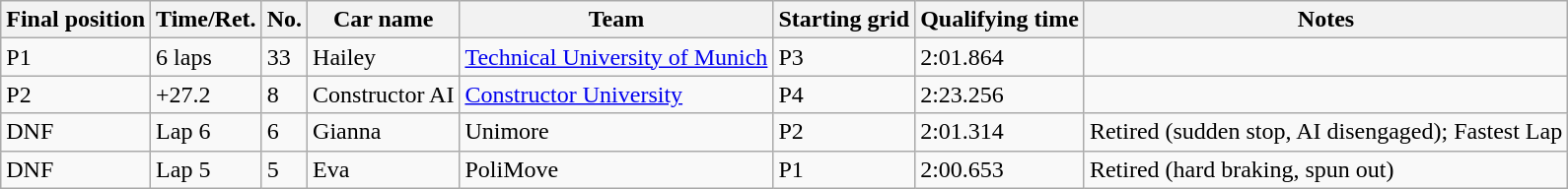<table class="wikitable">
<tr>
<th>Final position</th>
<th>Time/Ret.</th>
<th>No.</th>
<th>Car name</th>
<th>Team</th>
<th>Starting grid</th>
<th>Qualifying time</th>
<th>Notes</th>
</tr>
<tr>
<td>P1</td>
<td>6 laps</td>
<td>33</td>
<td>Hailey</td>
<td> <a href='#'>Technical University of Munich</a></td>
<td>P3</td>
<td>2:01.864</td>
<td></td>
</tr>
<tr>
<td>P2</td>
<td>+27.2</td>
<td>8</td>
<td>Constructor AI</td>
<td> <a href='#'>Constructor University</a></td>
<td>P4</td>
<td>2:23.256</td>
<td></td>
</tr>
<tr>
<td>DNF</td>
<td>Lap 6</td>
<td>6</td>
<td>Gianna</td>
<td> Unimore</td>
<td>P2</td>
<td>2:01.314</td>
<td>Retired (sudden stop, AI disengaged); Fastest Lap</td>
</tr>
<tr>
<td>DNF</td>
<td>Lap 5</td>
<td>5</td>
<td>Eva</td>
<td> PoliMove</td>
<td>P1</td>
<td>2:00.653</td>
<td>Retired (hard braking, spun out)</td>
</tr>
</table>
